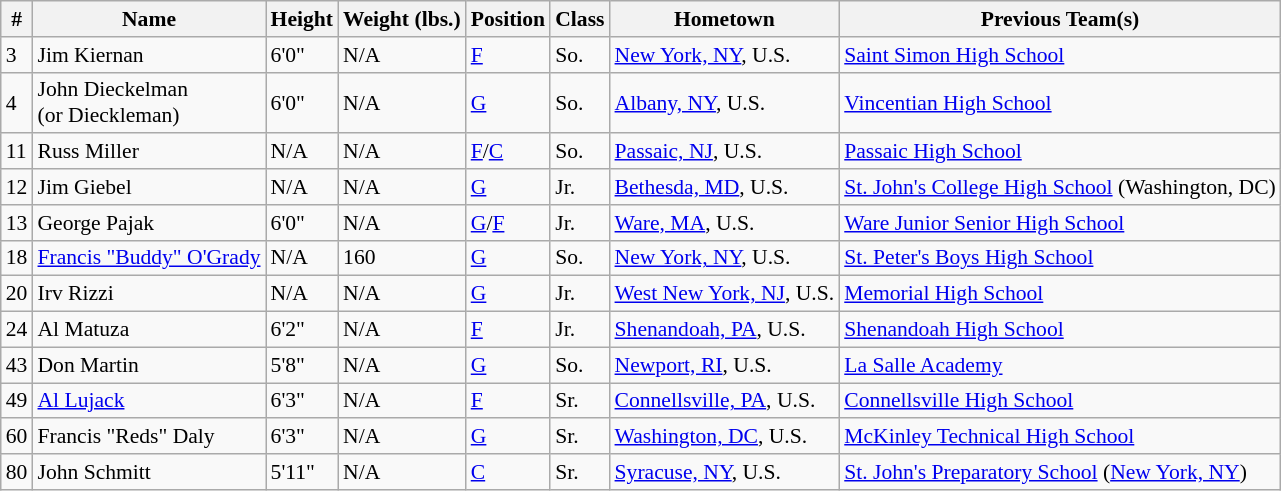<table class="wikitable" style="font-size: 90%">
<tr>
<th>#</th>
<th>Name</th>
<th>Height</th>
<th>Weight (lbs.)</th>
<th>Position</th>
<th>Class</th>
<th>Hometown</th>
<th>Previous Team(s)</th>
</tr>
<tr>
<td>3</td>
<td>Jim Kiernan</td>
<td>6'0"</td>
<td>N/A</td>
<td><a href='#'>F</a></td>
<td>So.</td>
<td><a href='#'>New York, NY</a>, U.S.</td>
<td><a href='#'>Saint Simon High School</a></td>
</tr>
<tr>
<td>4</td>
<td>John Dieckelman<br>(or Dieckleman)</td>
<td>6'0"</td>
<td>N/A</td>
<td><a href='#'>G</a></td>
<td>So.</td>
<td><a href='#'>Albany, NY</a>, U.S.</td>
<td><a href='#'>Vincentian High School</a></td>
</tr>
<tr>
<td>11</td>
<td>Russ Miller</td>
<td>N/A</td>
<td>N/A</td>
<td><a href='#'>F</a>/<a href='#'>C</a></td>
<td>So.</td>
<td><a href='#'>Passaic, NJ</a>, U.S.</td>
<td><a href='#'>Passaic High School</a></td>
</tr>
<tr>
<td>12</td>
<td>Jim Giebel</td>
<td>N/A</td>
<td>N/A</td>
<td><a href='#'>G</a></td>
<td>Jr.</td>
<td><a href='#'>Bethesda, MD</a>, U.S.</td>
<td><a href='#'>St. John's College High School</a> (Washington, DC)</td>
</tr>
<tr>
<td>13</td>
<td>George Pajak</td>
<td>6'0"</td>
<td>N/A</td>
<td><a href='#'>G</a>/<a href='#'>F</a></td>
<td>Jr.</td>
<td><a href='#'>Ware, MA</a>, U.S.</td>
<td><a href='#'>Ware Junior Senior High School</a></td>
</tr>
<tr>
<td>18</td>
<td><a href='#'>Francis "Buddy" O'Grady</a></td>
<td>N/A</td>
<td>160</td>
<td><a href='#'>G</a></td>
<td>So.</td>
<td><a href='#'>New York, NY</a>, U.S.</td>
<td><a href='#'>St. Peter's Boys High School</a></td>
</tr>
<tr>
<td>20</td>
<td>Irv Rizzi</td>
<td>N/A</td>
<td>N/A</td>
<td><a href='#'>G</a></td>
<td>Jr.</td>
<td><a href='#'>West New York, NJ</a>, U.S.</td>
<td><a href='#'>Memorial High School</a></td>
</tr>
<tr>
<td>24</td>
<td>Al Matuza</td>
<td>6'2"</td>
<td>N/A</td>
<td><a href='#'>F</a></td>
<td>Jr.</td>
<td><a href='#'>Shenandoah, PA</a>, U.S.</td>
<td><a href='#'>Shenandoah High School</a></td>
</tr>
<tr>
<td>43</td>
<td>Don Martin</td>
<td>5'8"</td>
<td>N/A</td>
<td><a href='#'>G</a></td>
<td>So.</td>
<td><a href='#'>Newport, RI</a>, U.S.</td>
<td><a href='#'>La Salle Academy</a></td>
</tr>
<tr>
<td>49</td>
<td><a href='#'>Al Lujack</a></td>
<td>6'3"</td>
<td>N/A</td>
<td><a href='#'>F</a></td>
<td>Sr.</td>
<td><a href='#'>Connellsville, PA</a>, U.S.</td>
<td><a href='#'>Connellsville High School</a></td>
</tr>
<tr>
<td>60</td>
<td>Francis "Reds" Daly</td>
<td>6'3"</td>
<td>N/A</td>
<td><a href='#'>G</a></td>
<td>Sr.</td>
<td><a href='#'>Washington, DC</a>, U.S.</td>
<td><a href='#'>McKinley Technical High School</a></td>
</tr>
<tr>
<td>80</td>
<td>John Schmitt</td>
<td>5'11"</td>
<td>N/A</td>
<td><a href='#'>C</a></td>
<td>Sr.</td>
<td><a href='#'>Syracuse, NY</a>, U.S.</td>
<td><a href='#'>St. John's Preparatory School</a> (<a href='#'>New York, NY</a>)</td>
</tr>
</table>
